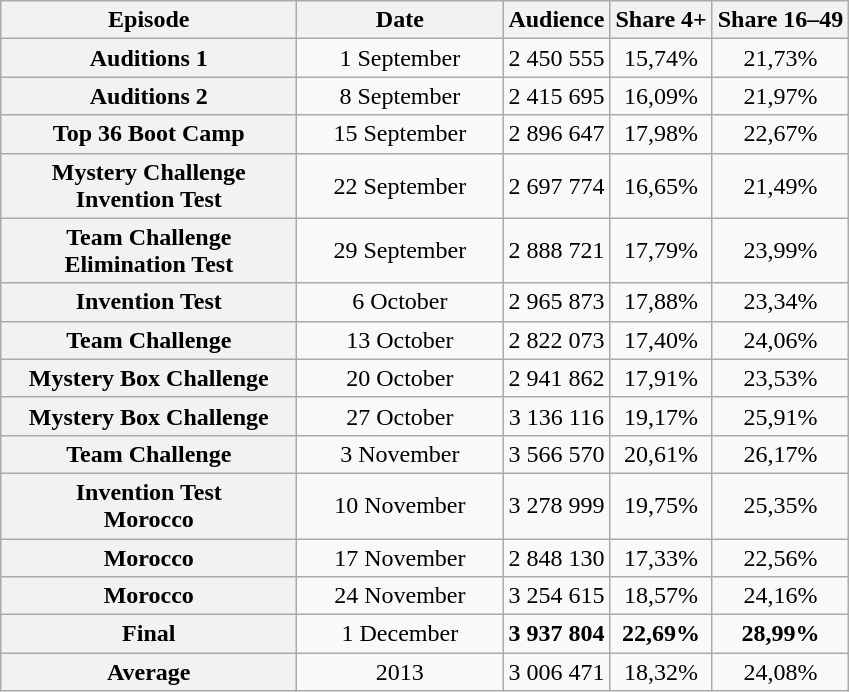<table class="wikitable sortable" style="text-align:center">
<tr>
<th scope="col" style="width:190px;">Episode</th>
<th scope="col" style="width:130px;">Date</th>
<th>Audience</th>
<th>Share 4+</th>
<th>Share 16–49</th>
</tr>
<tr>
<th scope="row">Auditions 1</th>
<td>1 September</td>
<td>2 450 555</td>
<td>15,74%</td>
<td>21,73%</td>
</tr>
<tr>
<th scope="row">Auditions 2</th>
<td>8 September</td>
<td>2 415 695</td>
<td>16,09%</td>
<td>21,97%</td>
</tr>
<tr>
<th scope="row">Top 36 Boot Camp</th>
<td>15 September</td>
<td>2 896 647</td>
<td>17,98%</td>
<td>22,67%</td>
</tr>
<tr>
<th scope="row">Mystery Challenge <br> Invention Test</th>
<td>22 September</td>
<td>2 697 774</td>
<td>16,65%</td>
<td>21,49%</td>
</tr>
<tr>
<th scope="row">Team Challenge <br> Elimination Test</th>
<td>29 September</td>
<td>2 888 721</td>
<td>17,79%</td>
<td>23,99%</td>
</tr>
<tr>
<th scope="row">Invention Test</th>
<td>6 October</td>
<td>2 965 873</td>
<td>17,88%</td>
<td>23,34%</td>
</tr>
<tr>
<th scope="row">Team Challenge</th>
<td>13 October</td>
<td>2 822 073</td>
<td>17,40%</td>
<td>24,06%</td>
</tr>
<tr>
<th scope="row">Mystery Box Challenge</th>
<td>20 October</td>
<td>2 941 862</td>
<td>17,91%</td>
<td>23,53%</td>
</tr>
<tr>
<th scope="row">Mystery Box Challenge</th>
<td>27 October</td>
<td>3 136 116</td>
<td>19,17%</td>
<td>25,91%</td>
</tr>
<tr>
<th scope="row">Team Challenge</th>
<td>3 November</td>
<td>3 566 570</td>
<td>20,61%</td>
<td>26,17%</td>
</tr>
<tr>
<th scope="row">Invention Test <br> Morocco</th>
<td>10 November</td>
<td>3 278 999</td>
<td>19,75%</td>
<td>25,35%</td>
</tr>
<tr>
<th scope="row">Morocco</th>
<td>17 November</td>
<td>2 848 130</td>
<td>17,33%</td>
<td>22,56%</td>
</tr>
<tr>
<th scope="row">Morocco</th>
<td>24 November</td>
<td>3 254 615</td>
<td>18,57%</td>
<td>24,16%</td>
</tr>
<tr>
<th scope="row">Final</th>
<td>1 December</td>
<td><strong>3 937 804</strong></td>
<td><strong>22,69%</strong></td>
<td><strong>28,99%</strong></td>
</tr>
<tr>
<th scope="row">Average</th>
<td>2013</td>
<td>3 006 471</td>
<td>18,32%</td>
<td>24,08%</td>
</tr>
</table>
